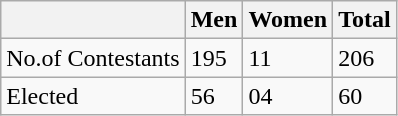<table class="wikitable">
<tr>
<th></th>
<th>Men</th>
<th>Women</th>
<th>Total</th>
</tr>
<tr>
<td>No.of Contestants</td>
<td>195</td>
<td>11</td>
<td>206</td>
</tr>
<tr>
<td>Elected</td>
<td>56</td>
<td>04</td>
<td>60</td>
</tr>
</table>
